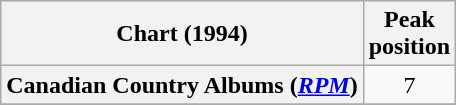<table class="wikitable sortable plainrowheaders" style="text-align:center">
<tr>
<th scope="col">Chart (1994)</th>
<th scope="col">Peak<br>position</th>
</tr>
<tr>
<th scope="row">Canadian Country Albums (<em><a href='#'>RPM</a></em>)</th>
<td>7</td>
</tr>
<tr>
</tr>
<tr>
</tr>
</table>
